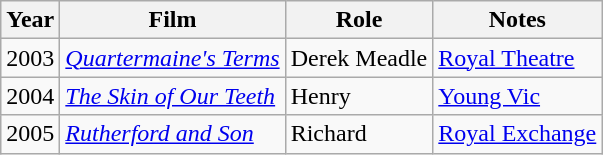<table class="wikitable">
<tr>
<th>Year</th>
<th>Film</th>
<th>Role</th>
<th>Notes</th>
</tr>
<tr>
<td>2003</td>
<td><em><a href='#'>Quartermaine's Terms</a></em></td>
<td>Derek Meadle</td>
<td><a href='#'>Royal Theatre</a></td>
</tr>
<tr>
<td>2004</td>
<td><em><a href='#'>The Skin of Our Teeth</a></em></td>
<td>Henry</td>
<td><a href='#'>Young Vic</a></td>
</tr>
<tr>
<td>2005</td>
<td><em><a href='#'>Rutherford and Son</a></em></td>
<td>Richard</td>
<td><a href='#'>Royal Exchange</a></td>
</tr>
</table>
